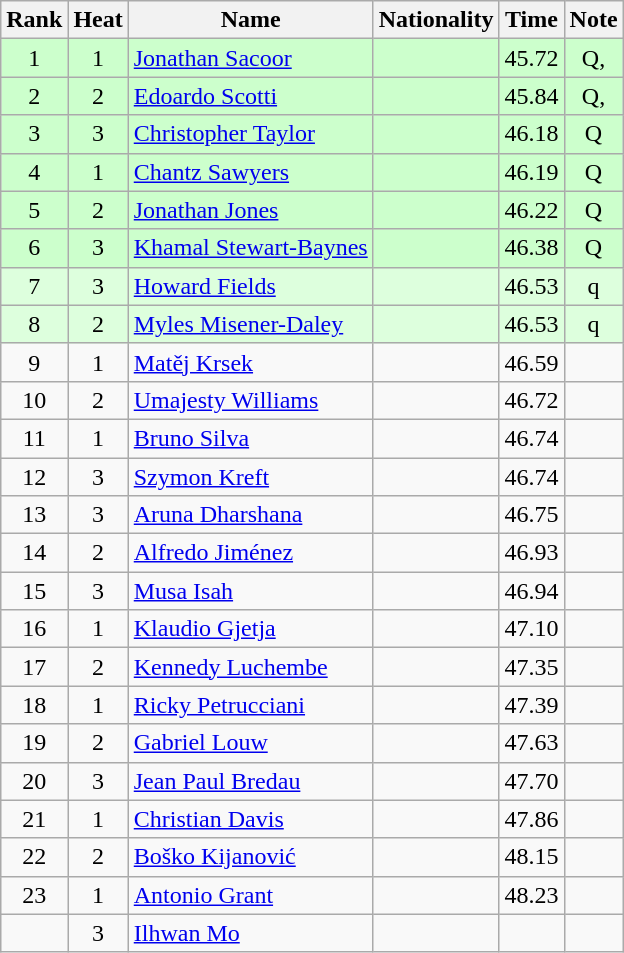<table class="wikitable sortable" style="text-align:center">
<tr>
<th>Rank</th>
<th>Heat</th>
<th>Name</th>
<th>Nationality</th>
<th>Time</th>
<th>Note</th>
</tr>
<tr bgcolor=ccffcc>
<td>1</td>
<td>1</td>
<td align=left><a href='#'>Jonathan Sacoor</a></td>
<td align=left></td>
<td>45.72</td>
<td>Q, </td>
</tr>
<tr bgcolor=ccffcc>
<td>2</td>
<td>2</td>
<td align=left><a href='#'>Edoardo Scotti</a></td>
<td align=left></td>
<td>45.84</td>
<td>Q, </td>
</tr>
<tr bgcolor=ccffcc>
<td>3</td>
<td>3</td>
<td align=left><a href='#'>Christopher Taylor</a></td>
<td align=left></td>
<td>46.18</td>
<td>Q</td>
</tr>
<tr bgcolor=ccffcc>
<td>4</td>
<td>1</td>
<td align=left><a href='#'>Chantz Sawyers</a></td>
<td align=left></td>
<td>46.19</td>
<td>Q</td>
</tr>
<tr bgcolor=ccffcc>
<td>5</td>
<td>2</td>
<td align=left><a href='#'>Jonathan Jones</a></td>
<td align=left></td>
<td>46.22</td>
<td>Q</td>
</tr>
<tr bgcolor=ccffcc>
<td>6</td>
<td>3</td>
<td align=left><a href='#'>Khamal Stewart-Baynes</a></td>
<td align=left></td>
<td>46.38</td>
<td>Q</td>
</tr>
<tr bgcolor=ddffdd>
<td>7</td>
<td>3</td>
<td align=left><a href='#'>Howard Fields</a></td>
<td align=left></td>
<td>46.53</td>
<td>q</td>
</tr>
<tr bgcolor=ddffdd>
<td>8</td>
<td>2</td>
<td align=left><a href='#'>Myles Misener-Daley</a></td>
<td align=left></td>
<td>46.53</td>
<td>q</td>
</tr>
<tr>
<td>9</td>
<td>1</td>
<td align=left><a href='#'>Matěj Krsek</a></td>
<td align=left></td>
<td>46.59</td>
<td></td>
</tr>
<tr>
<td>10</td>
<td>2</td>
<td align=left><a href='#'>Umajesty Williams</a></td>
<td align=left></td>
<td>46.72</td>
<td></td>
</tr>
<tr>
<td>11</td>
<td>1</td>
<td align=left><a href='#'>Bruno Silva</a></td>
<td align=left></td>
<td>46.74</td>
<td></td>
</tr>
<tr>
<td>12</td>
<td>3</td>
<td align=left><a href='#'>Szymon Kreft</a></td>
<td align=left></td>
<td>46.74</td>
<td></td>
</tr>
<tr>
<td>13</td>
<td>3</td>
<td align=left><a href='#'>Aruna Dharshana</a></td>
<td align=left></td>
<td>46.75</td>
<td></td>
</tr>
<tr>
<td>14</td>
<td>2</td>
<td align=left><a href='#'>Alfredo Jiménez</a></td>
<td align=left></td>
<td>46.93</td>
<td></td>
</tr>
<tr>
<td>15</td>
<td>3</td>
<td align=left><a href='#'>Musa Isah</a></td>
<td align=left></td>
<td>46.94</td>
<td></td>
</tr>
<tr>
<td>16</td>
<td>1</td>
<td align=left><a href='#'>Klaudio Gjetja</a></td>
<td align=left></td>
<td>47.10</td>
<td></td>
</tr>
<tr>
<td>17</td>
<td>2</td>
<td align=left><a href='#'>Kennedy Luchembe</a></td>
<td align=left></td>
<td>47.35</td>
<td></td>
</tr>
<tr>
<td>18</td>
<td>1</td>
<td align=left><a href='#'>Ricky Petrucciani</a></td>
<td align=left></td>
<td>47.39</td>
<td></td>
</tr>
<tr>
<td>19</td>
<td>2</td>
<td align=left><a href='#'>Gabriel Louw</a></td>
<td align=left></td>
<td>47.63</td>
<td></td>
</tr>
<tr>
<td>20</td>
<td>3</td>
<td align=left><a href='#'>Jean Paul Bredau</a></td>
<td align=left></td>
<td>47.70</td>
<td></td>
</tr>
<tr>
<td>21</td>
<td>1</td>
<td align=left><a href='#'>Christian Davis</a></td>
<td align=left></td>
<td>47.86</td>
<td></td>
</tr>
<tr>
<td>22</td>
<td>2</td>
<td align=left><a href='#'>Boško Kijanović</a></td>
<td align=left></td>
<td>48.15</td>
<td></td>
</tr>
<tr>
<td>23</td>
<td>1</td>
<td align=left><a href='#'>Antonio Grant</a></td>
<td align=left></td>
<td>48.23</td>
<td></td>
</tr>
<tr>
<td></td>
<td>3</td>
<td align=left><a href='#'>Ilhwan Mo</a></td>
<td align=left></td>
<td></td>
<td></td>
</tr>
</table>
